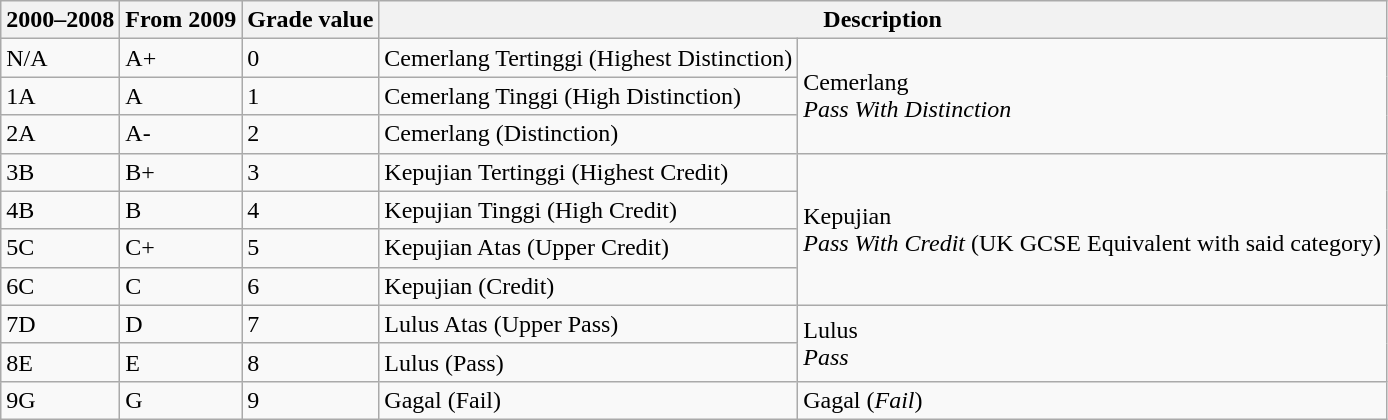<table class="wikitable">
<tr>
<th>2000–2008</th>
<th>From 2009</th>
<th>Grade value</th>
<th colspan="2">Description</th>
</tr>
<tr>
<td>N/A</td>
<td>A+</td>
<td>0</td>
<td>Cemerlang Tertinggi (Highest Distinction)</td>
<td rowspan="3">Cemerlang<br><em>Pass With Distinction</em></td>
</tr>
<tr>
<td>1A</td>
<td>A</td>
<td>1</td>
<td>Cemerlang Tinggi (High Distinction)</td>
</tr>
<tr>
<td>2A</td>
<td>A-</td>
<td>2</td>
<td>Cemerlang (Distinction)</td>
</tr>
<tr>
<td>3B</td>
<td>B+</td>
<td>3</td>
<td>Kepujian Tertinggi (Highest Credit)</td>
<td rowspan="4">Kepujian<br><em>Pass With Credit</em>
(UK GCSE Equivalent with said category)</td>
</tr>
<tr>
<td>4B</td>
<td>B</td>
<td>4</td>
<td>Kepujian Tinggi (High Credit)</td>
</tr>
<tr>
<td>5C</td>
<td>C+</td>
<td>5</td>
<td>Kepujian Atas (Upper Credit)</td>
</tr>
<tr>
<td>6C</td>
<td>C</td>
<td>6</td>
<td>Kepujian (Credit)</td>
</tr>
<tr>
<td>7D</td>
<td>D</td>
<td>7</td>
<td>Lulus Atas (Upper Pass)</td>
<td rowspan="2">Lulus<br><em>Pass</em></td>
</tr>
<tr>
<td>8E</td>
<td>E</td>
<td>8</td>
<td>Lulus (Pass)</td>
</tr>
<tr>
<td>9G</td>
<td>G</td>
<td>9</td>
<td>Gagal (Fail)</td>
<td>Gagal (<em>Fail</em>)</td>
</tr>
</table>
